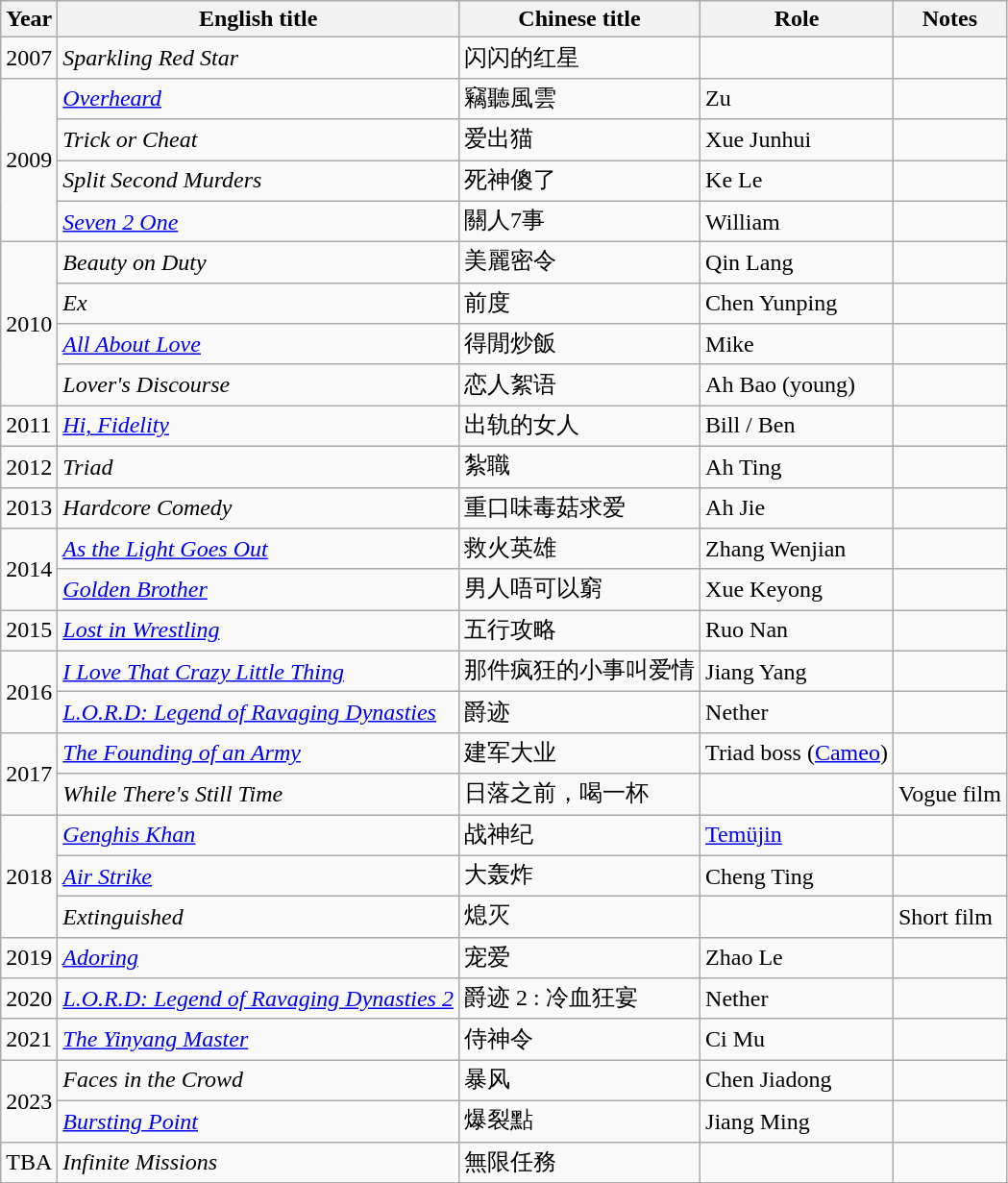<table class="wikitable sortable">
<tr>
<th>Year</th>
<th>English title</th>
<th>Chinese title</th>
<th>Role</th>
<th>Notes</th>
</tr>
<tr>
<td>2007</td>
<td><em>Sparkling Red Star</em></td>
<td>闪闪的红星</td>
<td></td>
<td></td>
</tr>
<tr>
<td rowspan=4>2009</td>
<td><em><a href='#'>Overheard</a></em></td>
<td>竊聽風雲</td>
<td>Zu</td>
<td></td>
</tr>
<tr>
<td><em>Trick or Cheat</em></td>
<td>爱出猫</td>
<td>Xue Junhui</td>
<td></td>
</tr>
<tr>
<td><em>Split Second Murders</em></td>
<td>死神傻了</td>
<td>Ke Le</td>
<td></td>
</tr>
<tr>
<td><em><a href='#'>Seven 2 One</a></em></td>
<td>關人7事</td>
<td>William</td>
<td></td>
</tr>
<tr>
<td rowspan=4>2010</td>
<td><em>Beauty on Duty</em></td>
<td>美麗密令</td>
<td>Qin Lang</td>
<td></td>
</tr>
<tr>
<td><em>Ex</em></td>
<td>前度</td>
<td>Chen Yunping</td>
<td></td>
</tr>
<tr>
<td><em><a href='#'>All About Love</a></em></td>
<td>得閒炒飯</td>
<td>Mike</td>
<td></td>
</tr>
<tr>
<td><em>Lover's Discourse</em></td>
<td>恋人絮语</td>
<td>Ah Bao (young)</td>
<td></td>
</tr>
<tr>
<td>2011</td>
<td><em><a href='#'>Hi, Fidelity</a></em></td>
<td>出轨的女人</td>
<td>Bill / Ben</td>
<td></td>
</tr>
<tr>
<td>2012</td>
<td><em>Triad</em></td>
<td>紮職</td>
<td>Ah Ting</td>
<td></td>
</tr>
<tr>
<td>2013</td>
<td><em>Hardcore Comedy</em></td>
<td>重口味毒菇求爱</td>
<td>Ah Jie</td>
<td></td>
</tr>
<tr>
<td rowspan=2>2014</td>
<td><em><a href='#'>As the Light Goes Out</a></em></td>
<td>救火英雄</td>
<td>Zhang Wenjian</td>
<td></td>
</tr>
<tr>
<td><em><a href='#'>Golden Brother</a></em></td>
<td>男人唔可以窮</td>
<td>Xue Keyong</td>
<td></td>
</tr>
<tr>
<td>2015</td>
<td><em><a href='#'>Lost in Wrestling</a></em></td>
<td>五行攻略</td>
<td>Ruo Nan</td>
<td></td>
</tr>
<tr>
<td rowspan=2>2016</td>
<td><em><a href='#'>I Love That Crazy Little Thing</a></em></td>
<td>那件疯狂的小事叫爱情</td>
<td>Jiang Yang</td>
<td></td>
</tr>
<tr>
<td><em><a href='#'>L.O.R.D: Legend of Ravaging Dynasties</a></em></td>
<td>爵迹</td>
<td>Nether</td>
<td></td>
</tr>
<tr>
<td rowspan=2>2017</td>
<td><em><a href='#'>The Founding of an Army</a></em></td>
<td>建军大业</td>
<td>Triad boss (<a href='#'>Cameo</a>)</td>
<td></td>
</tr>
<tr>
<td><em>While There's Still Time</em></td>
<td>日落之前，喝一杯</td>
<td></td>
<td>Vogue film</td>
</tr>
<tr>
<td rowspan=3>2018</td>
<td><em><a href='#'>Genghis Khan</a></em></td>
<td>战神纪</td>
<td><a href='#'>Temüjin</a></td>
<td></td>
</tr>
<tr>
<td><em><a href='#'>Air Strike</a></em></td>
<td>大轰炸</td>
<td>Cheng Ting</td>
<td></td>
</tr>
<tr>
<td><em>Extinguished</em></td>
<td>熄灭</td>
<td></td>
<td>Short film</td>
</tr>
<tr>
<td>2019</td>
<td><em><a href='#'>Adoring</a></em></td>
<td>宠爱</td>
<td>Zhao Le</td>
<td></td>
</tr>
<tr>
<td>2020</td>
<td><em><a href='#'>L.O.R.D: Legend of Ravaging Dynasties 2</a> </em></td>
<td>爵迹 2 : 冷血狂宴</td>
<td>Nether</td>
<td></td>
</tr>
<tr>
<td>2021</td>
<td><em><a href='#'>The Yinyang Master</a></em></td>
<td>侍神令</td>
<td>Ci Mu</td>
<td></td>
</tr>
<tr>
<td rowspan=2>2023</td>
<td><em>Faces in the Crowd</em></td>
<td>暴风</td>
<td>Chen Jiadong</td>
<td></td>
</tr>
<tr>
<td><em><a href='#'>Bursting Point</a></em></td>
<td>爆裂點</td>
<td>Jiang Ming</td>
<td></td>
</tr>
<tr>
<td>TBA</td>
<td><em>Infinite Missions</em></td>
<td>無限任務</td>
<td></td>
<td></td>
</tr>
<tr>
</tr>
</table>
